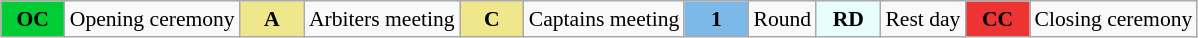<table class="wikitable" style="margin:0.5em auto; font-size:90%;position:relative;">
<tr>
<td style="width:2.5em; background:#0c3; text-align:center;"><strong>OC</strong></td>
<td>Opening ceremony</td>
<td style="width:2.5em; background:khaki; text-align:center;"><strong>A</strong></td>
<td>Arbiters meeting</td>
<td style="width:2.5em; background:khaki; text-align:center;"><strong>C</strong></td>
<td>Captains meeting</td>
<td style="width:2.5em; background:#7CB9E8; text-align:center"><strong>1</strong></td>
<td>Round</td>
<td style="width:2.5em; background:#E7FEFF; text-align:center"><strong>RD</strong></td>
<td>Rest day</td>
<td style="width:2.5em; background:#e33; text-align:center;"><strong>CC</strong></td>
<td>Closing ceremony</td>
</tr>
</table>
